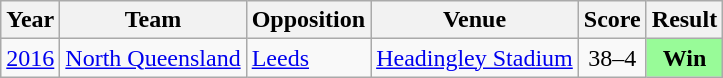<table class=wikitable>
<tr>
<th>Year</th>
<th>Team</th>
<th>Opposition</th>
<th>Venue</th>
<th>Score</th>
<th>Result</th>
</tr>
<tr>
<td style="text-align:center;"><a href='#'>2016</a></td>
<td><a href='#'>North Queensland</a></td>
<td><a href='#'>Leeds</a></td>
<td style="text-align:center;"><a href='#'>Headingley Stadium</a></td>
<td class="nowrap" style="text-align:center;">38–4</td>
<td align="center" bgcolor="#98fb98"><strong>Win</strong></td>
</tr>
</table>
